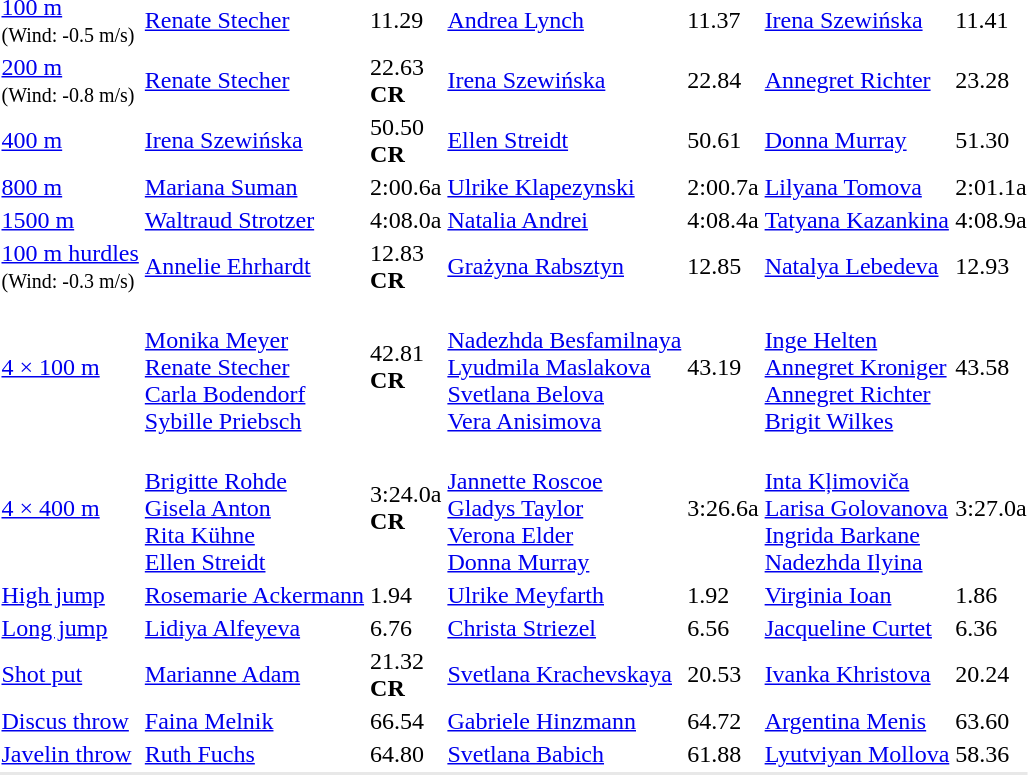<table>
<tr>
<td><a href='#'>100 m</a><br><small>(Wind: -0.5 m/s)</small></td>
<td><a href='#'>Renate Stecher</a><br></td>
<td>11.29</td>
<td><a href='#'>Andrea Lynch</a><br></td>
<td>11.37</td>
<td><a href='#'>Irena Szewińska</a><br></td>
<td>11.41</td>
</tr>
<tr>
<td><a href='#'>200 m</a><br><small>(Wind: -0.8 m/s)</small></td>
<td><a href='#'>Renate Stecher</a><br></td>
<td>22.63<br><strong>CR</strong></td>
<td><a href='#'>Irena Szewińska</a><br></td>
<td>22.84</td>
<td><a href='#'>Annegret Richter</a><br></td>
<td>23.28</td>
</tr>
<tr>
<td><a href='#'>400 m</a></td>
<td><a href='#'>Irena Szewińska</a><br></td>
<td>50.50<br><strong>CR</strong></td>
<td><a href='#'>Ellen Streidt</a><br></td>
<td>50.61</td>
<td><a href='#'>Donna Murray</a><br></td>
<td>51.30</td>
</tr>
<tr>
<td><a href='#'>800 m</a></td>
<td><a href='#'>Mariana Suman</a><br></td>
<td>2:00.6a</td>
<td><a href='#'>Ulrike Klapezynski</a><br></td>
<td>2:00.7a</td>
<td><a href='#'>Lilyana Tomova</a><br></td>
<td>2:01.1a</td>
</tr>
<tr>
<td><a href='#'>1500 m</a></td>
<td><a href='#'>Waltraud Strotzer</a><br></td>
<td>4:08.0a</td>
<td><a href='#'>Natalia Andrei</a><br></td>
<td>4:08.4a</td>
<td><a href='#'>Tatyana Kazankina</a><br></td>
<td>4:08.9a</td>
</tr>
<tr>
<td><a href='#'>100 m hurdles</a><br><small>(Wind: -0.3 m/s)</small></td>
<td><a href='#'>Annelie Ehrhardt</a><br></td>
<td>12.83<br><strong>CR</strong></td>
<td><a href='#'>Grażyna Rabsztyn</a><br></td>
<td>12.85</td>
<td><a href='#'>Natalya Lebedeva</a><br></td>
<td>12.93</td>
</tr>
<tr>
<td><a href='#'>4 × 100 m</a></td>
<td><br><a href='#'>Monika Meyer</a><br><a href='#'>Renate Stecher</a><br><a href='#'>Carla Bodendorf</a><br><a href='#'>Sybille Priebsch</a></td>
<td>42.81<br><strong>CR</strong></td>
<td><br><a href='#'>Nadezhda Besfamilnaya</a><br><a href='#'>Lyudmila Maslakova</a><br><a href='#'>Svetlana Belova</a><br><a href='#'>Vera Anisimova</a></td>
<td>43.19</td>
<td><br><a href='#'>Inge Helten</a><br><a href='#'>Annegret Kroniger</a><br><a href='#'>Annegret Richter</a><br><a href='#'>Brigit Wilkes</a></td>
<td>43.58</td>
</tr>
<tr>
<td><a href='#'>4 × 400 m</a></td>
<td><br><a href='#'>Brigitte Rohde</a><br><a href='#'>Gisela Anton</a><br><a href='#'>Rita Kühne</a><br><a href='#'>Ellen Streidt</a></td>
<td>3:24.0a<br><strong>CR</strong></td>
<td><br><a href='#'>Jannette Roscoe</a><br><a href='#'>Gladys Taylor</a><br><a href='#'>Verona Elder</a><br><a href='#'>Donna Murray</a></td>
<td>3:26.6a</td>
<td><br><a href='#'>Inta Kļimoviča</a><br><a href='#'>Larisa Golovanova</a><br><a href='#'>Ingrida Barkane</a><br><a href='#'>Nadezhda Ilyina</a></td>
<td>3:27.0a</td>
</tr>
<tr>
<td><a href='#'>High jump</a></td>
<td><a href='#'>Rosemarie Ackermann</a><br></td>
<td>1.94</td>
<td><a href='#'>Ulrike Meyfarth</a><br></td>
<td>1.92</td>
<td><a href='#'>Virginia Ioan</a><br></td>
<td>1.86</td>
</tr>
<tr>
<td><a href='#'>Long jump</a></td>
<td><a href='#'>Lidiya Alfeyeva</a><br></td>
<td>6.76</td>
<td><a href='#'>Christa Striezel</a><br></td>
<td>6.56</td>
<td><a href='#'>Jacqueline Curtet</a><br></td>
<td>6.36</td>
</tr>
<tr>
<td><a href='#'>Shot put</a></td>
<td><a href='#'>Marianne Adam</a><br></td>
<td>21.32<br><strong>CR</strong></td>
<td><a href='#'>Svetlana Krachevskaya</a><br></td>
<td>20.53</td>
<td><a href='#'>Ivanka Khristova</a><br></td>
<td>20.24</td>
</tr>
<tr>
<td><a href='#'>Discus throw</a></td>
<td><a href='#'>Faina Melnik</a><br></td>
<td>66.54</td>
<td><a href='#'>Gabriele Hinzmann</a><br></td>
<td>64.72</td>
<td><a href='#'>Argentina Menis</a><br></td>
<td>63.60</td>
</tr>
<tr>
<td><a href='#'>Javelin throw</a></td>
<td><a href='#'>Ruth Fuchs</a><br></td>
<td>64.80</td>
<td><a href='#'>Svetlana Babich</a><br></td>
<td>61.88</td>
<td><a href='#'>Lyutviyan Mollova</a><br></td>
<td>58.36</td>
</tr>
<tr style="background:#e8e8e8;">
<td colspan=7></td>
</tr>
</table>
